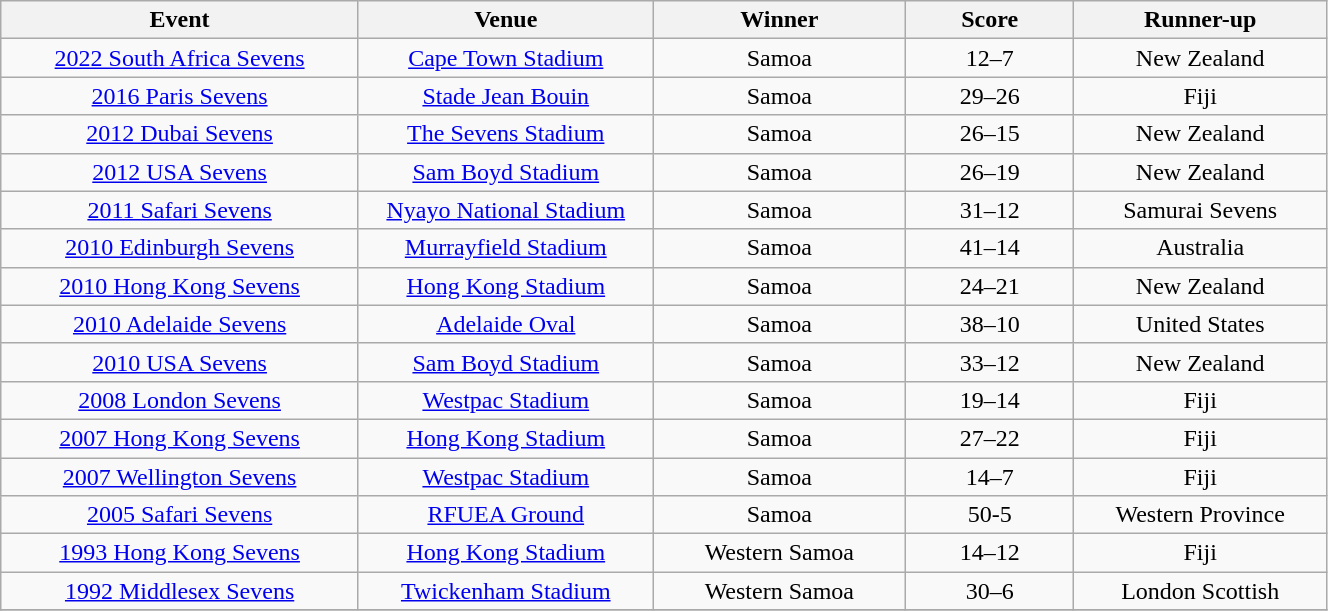<table class="wikitable sortable" style="font-size:100%; width: 70%; text-align: center;">
<tr>
<th width=17%>Event</th>
<th width=14%>Venue</th>
<th width=12%>Winner</th>
<th width=8%>Score</th>
<th width=12%>Runner-up</th>
</tr>
<tr>
<td><a href='#'>2022 South Africa Sevens</a></td>
<td><a href='#'>Cape Town Stadium</a></td>
<td>Samoa</td>
<td>12–7</td>
<td>New Zealand</td>
</tr>
<tr>
<td><a href='#'>2016 Paris Sevens</a></td>
<td><a href='#'>Stade Jean Bouin</a></td>
<td>Samoa</td>
<td>29–26</td>
<td>Fiji</td>
</tr>
<tr>
<td><a href='#'>2012 Dubai Sevens</a></td>
<td><a href='#'>The Sevens Stadium</a></td>
<td>Samoa</td>
<td>26–15</td>
<td>New Zealand</td>
</tr>
<tr>
<td><a href='#'>2012 USA Sevens</a></td>
<td><a href='#'>Sam Boyd Stadium</a></td>
<td>Samoa</td>
<td>26–19</td>
<td>New Zealand</td>
</tr>
<tr>
<td><a href='#'>2011 Safari Sevens</a></td>
<td><a href='#'>Nyayo National Stadium</a></td>
<td>Samoa</td>
<td>31–12</td>
<td>Samurai Sevens</td>
</tr>
<tr>
<td><a href='#'>2010 Edinburgh Sevens</a></td>
<td><a href='#'>Murrayfield Stadium</a></td>
<td>Samoa</td>
<td>41–14</td>
<td>Australia</td>
</tr>
<tr>
<td><a href='#'>2010 Hong Kong Sevens</a></td>
<td><a href='#'>Hong Kong Stadium</a></td>
<td>Samoa</td>
<td>24–21</td>
<td>New Zealand</td>
</tr>
<tr>
<td><a href='#'>2010 Adelaide Sevens</a></td>
<td><a href='#'>Adelaide Oval</a></td>
<td>Samoa</td>
<td>38–10</td>
<td>United States</td>
</tr>
<tr>
<td><a href='#'>2010 USA Sevens</a></td>
<td><a href='#'>Sam Boyd Stadium</a></td>
<td>Samoa</td>
<td>33–12</td>
<td>New Zealand</td>
</tr>
<tr>
<td><a href='#'>2008 London Sevens</a></td>
<td><a href='#'>Westpac Stadium</a></td>
<td>Samoa</td>
<td>19–14</td>
<td>Fiji</td>
</tr>
<tr>
<td><a href='#'>2007 Hong Kong Sevens</a></td>
<td><a href='#'>Hong Kong Stadium</a></td>
<td>Samoa</td>
<td>27–22</td>
<td>Fiji</td>
</tr>
<tr>
<td><a href='#'>2007 Wellington Sevens</a></td>
<td><a href='#'>Westpac Stadium</a></td>
<td>Samoa</td>
<td>14–7</td>
<td>Fiji</td>
</tr>
<tr>
<td><a href='#'>2005 Safari Sevens</a></td>
<td><a href='#'>RFUEA Ground</a></td>
<td>Samoa</td>
<td>50-5</td>
<td>Western Province</td>
</tr>
<tr>
<td><a href='#'>1993 Hong Kong Sevens</a></td>
<td><a href='#'>Hong Kong Stadium</a></td>
<td>Western Samoa</td>
<td>14–12</td>
<td>Fiji</td>
</tr>
<tr>
<td><a href='#'>1992 Middlesex Sevens</a></td>
<td><a href='#'>Twickenham Stadium</a></td>
<td>Western Samoa</td>
<td>30–6</td>
<td>London Scottish</td>
</tr>
<tr>
</tr>
</table>
